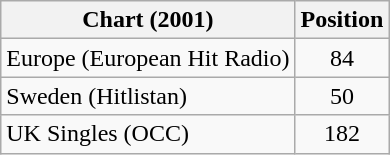<table class="wikitable sortable">
<tr>
<th>Chart (2001)</th>
<th>Position</th>
</tr>
<tr>
<td>Europe (European Hit Radio)</td>
<td style="text-align:center;">84</td>
</tr>
<tr>
<td>Sweden (Hitlistan)</td>
<td align="center">50</td>
</tr>
<tr>
<td>UK Singles (OCC)</td>
<td align="center">182</td>
</tr>
</table>
